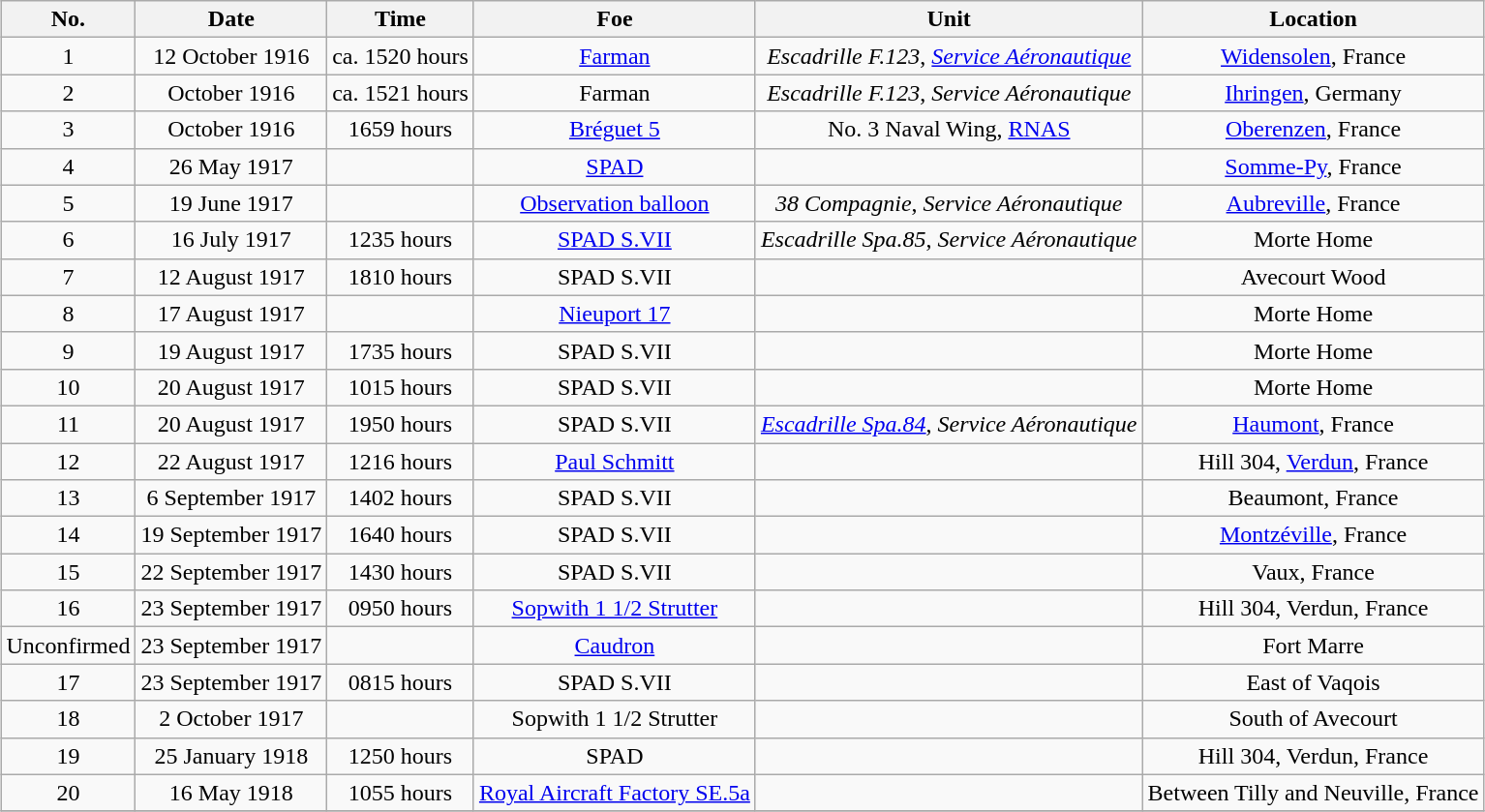<table class="wikitable" border="1" style="margin: 1em auto 1em auto">
<tr>
<th>No.</th>
<th>Date</th>
<th>Time</th>
<th>Foe</th>
<th>Unit</th>
<th>Location</th>
</tr>
<tr>
<td align="center">1</td>
<td align="center">12 October 1916</td>
<td align="center">ca. 1520 hours</td>
<td align="center"><a href='#'>Farman</a></td>
<td align="center"><em>Escadrille F.123</em>, <em><a href='#'>Service Aéronautique</a></em></td>
<td align="center"><a href='#'>Widensolen</a>, France</td>
</tr>
<tr>
<td align="center">2</td>
<td align="center">October 1916</td>
<td align="center">ca. 1521 hours</td>
<td align="center">Farman</td>
<td align="center"><em>Escadrille F.123</em>, <em>Service Aéronautique</em></td>
<td align="center"><a href='#'>Ihringen</a>, Germany</td>
</tr>
<tr>
<td align="center">3</td>
<td align="center">October 1916</td>
<td align="center">1659 hours</td>
<td align="center"><a href='#'>Bréguet 5</a></td>
<td align="center">No. 3 Naval Wing, <a href='#'>RNAS</a></td>
<td align="center"><a href='#'>Oberenzen</a>, France</td>
</tr>
<tr>
<td align="center">4</td>
<td align="center">26 May 1917</td>
<td align="center"></td>
<td align="center"><a href='#'>SPAD</a></td>
<td align="center"></td>
<td align="center"><a href='#'>Somme-Py</a>, France</td>
</tr>
<tr>
<td align="center">5</td>
<td align="center">19 June 1917</td>
<td align="center"></td>
<td align="center"><a href='#'>Observation balloon</a></td>
<td align="center"><em>38 Compagnie</em>, <em>Service Aéronautique</em></td>
<td align="center"><a href='#'>Aubreville</a>, France</td>
</tr>
<tr>
<td align="center">6</td>
<td align="center">16 July 1917</td>
<td align="center">1235 hours</td>
<td align="center"><a href='#'>SPAD S.VII</a></td>
<td align="center"><em>Escadrille Spa.85</em>, <em>Service Aéronautique</em></td>
<td align="center">Morte Home</td>
</tr>
<tr>
<td align="center">7</td>
<td align="center">12 August 1917</td>
<td align="center">1810 hours</td>
<td align="center">SPAD S.VII</td>
<td align="center"></td>
<td align="center">Avecourt Wood</td>
</tr>
<tr>
<td align="center">8</td>
<td align="center">17 August 1917</td>
<td align="center"></td>
<td align="center"><a href='#'>Nieuport 17</a></td>
<td align="center"></td>
<td align="center">Morte Home</td>
</tr>
<tr>
<td align="center">9</td>
<td align="center">19 August 1917</td>
<td align="center">1735 hours</td>
<td align="center">SPAD S.VII</td>
<td align="center"></td>
<td align="center">Morte Home</td>
</tr>
<tr>
<td align="center">10</td>
<td align="center">20 August 1917</td>
<td align="center">1015 hours</td>
<td align="center">SPAD S.VII</td>
<td align="center"></td>
<td align="center">Morte Home</td>
</tr>
<tr>
<td align="center">11</td>
<td align="center">20 August 1917</td>
<td align="center">1950 hours</td>
<td align="center">SPAD S.VII</td>
<td align="center"><em><a href='#'>Escadrille Spa.84</a></em>, <em>Service Aéronautique</em></td>
<td align="center"><a href='#'>Haumont</a>, France</td>
</tr>
<tr>
<td align="center">12</td>
<td align="center">22 August 1917</td>
<td align="center">1216 hours</td>
<td align="center"><a href='#'>Paul Schmitt</a></td>
<td align="center"></td>
<td align="center">Hill 304, <a href='#'>Verdun</a>, France</td>
</tr>
<tr>
<td align="center">13</td>
<td align="center">6 September 1917</td>
<td align="center">1402 hours</td>
<td align="center">SPAD S.VII</td>
<td align="center"></td>
<td align="center">Beaumont, France</td>
</tr>
<tr>
<td align="center">14</td>
<td align="center">19 September 1917</td>
<td align="center">1640 hours</td>
<td align="center">SPAD S.VII</td>
<td align="center"></td>
<td align="center"><a href='#'>Montzéville</a>, France</td>
</tr>
<tr>
<td align="center">15</td>
<td align="center">22 September 1917</td>
<td align="center">1430 hours</td>
<td align="center">SPAD S.VII</td>
<td align="center"></td>
<td align="center">Vaux, France</td>
</tr>
<tr>
<td align="center">16</td>
<td align="center">23 September 1917</td>
<td align="center">0950 hours</td>
<td align="center"><a href='#'>Sopwith 1 1/2 Strutter</a></td>
<td align="center"></td>
<td align="center">Hill 304, Verdun, France</td>
</tr>
<tr>
<td align="center">Unconfirmed</td>
<td align="center">23 September 1917</td>
<td align="center"></td>
<td align="center"><a href='#'>Caudron</a></td>
<td align="center"></td>
<td align="center">Fort Marre</td>
</tr>
<tr>
<td align="center">17</td>
<td align="center">23 September 1917</td>
<td align="center">0815 hours</td>
<td align="center">SPAD S.VII</td>
<td align="center"></td>
<td align="center">East of Vaqois</td>
</tr>
<tr>
<td align="center">18</td>
<td align="center">2 October 1917</td>
<td align="center"></td>
<td align="center">Sopwith 1 1/2 Strutter</td>
<td align="center"></td>
<td align="center">South of Avecourt</td>
</tr>
<tr>
<td align="center">19</td>
<td align="center">25 January 1918</td>
<td align="center">1250 hours</td>
<td align="center">SPAD</td>
<td align="center"></td>
<td align="center">Hill 304, Verdun, France</td>
</tr>
<tr>
<td align="center">20</td>
<td align="center">16 May 1918</td>
<td align="center">1055 hours</td>
<td align="center"><a href='#'>Royal Aircraft Factory SE.5a</a></td>
<td align="center"></td>
<td align="center">Between Tilly and Neuville, France</td>
</tr>
<tr }>
</tr>
</table>
